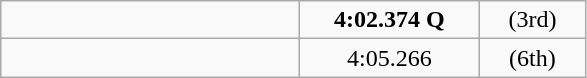<table class="wikitable" style="text-align:center;">
<tr>
<td style="width:12em" align=left></td>
<td style="width:7em;"><strong>4:02.374 Q</strong></td>
<td style="width:4em;">(3rd)</td>
</tr>
<tr>
<td align=left></td>
<td>4:05.266</td>
<td>(6th)</td>
</tr>
</table>
